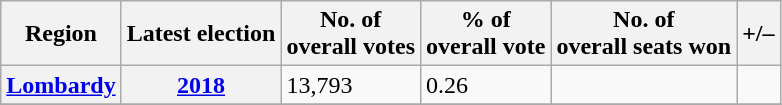<table class=wikitable>
<tr>
<th>Region</th>
<th>Latest election</th>
<th>No. of<br>overall votes</th>
<th>% of<br>overall vote</th>
<th>No. of<br>overall seats won</th>
<th>+/–</th>
</tr>
<tr>
<th><a href='#'>Lombardy</a></th>
<th><a href='#'>2018</a></th>
<td>13,793</td>
<td>0.26</td>
<td></td>
<td></td>
</tr>
<tr>
</tr>
</table>
